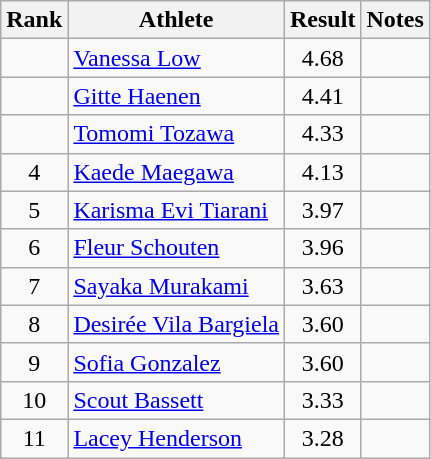<table class="wikitable sortable" style="text-align:center">
<tr>
<th>Rank</th>
<th>Athlete</th>
<th>Result</th>
<th>Notes</th>
</tr>
<tr>
<td></td>
<td style="text-align:left"><a href='#'>Vanessa Low</a><br></td>
<td>4.68</td>
<td></td>
</tr>
<tr>
<td></td>
<td style="text-align:left"><a href='#'>Gitte Haenen</a><br></td>
<td>4.41</td>
<td></td>
</tr>
<tr>
<td></td>
<td style="text-align:left"><a href='#'>Tomomi Tozawa</a><br></td>
<td>4.33</td>
<td></td>
</tr>
<tr>
<td>4</td>
<td style="text-align:left"><a href='#'>Kaede Maegawa</a><br></td>
<td>4.13</td>
<td></td>
</tr>
<tr>
<td>5</td>
<td style="text-align:left"><a href='#'>Karisma Evi Tiarani</a><br></td>
<td>3.97</td>
<td></td>
</tr>
<tr>
<td>6</td>
<td style="text-align:left"><a href='#'>Fleur Schouten</a><br></td>
<td>3.96</td>
<td></td>
</tr>
<tr>
<td>7</td>
<td style="text-align:left"><a href='#'>Sayaka Murakami</a><br></td>
<td>3.63</td>
<td></td>
</tr>
<tr>
<td>8</td>
<td style="text-align:left"><a href='#'>Desirée Vila Bargiela</a><br></td>
<td>3.60</td>
<td></td>
</tr>
<tr>
<td>9</td>
<td style="text-align:left"><a href='#'>Sofia Gonzalez</a><br></td>
<td>3.60</td>
<td></td>
</tr>
<tr>
<td>10</td>
<td style="text-align:left"><a href='#'>Scout Bassett</a><br></td>
<td>3.33</td>
<td></td>
</tr>
<tr>
<td>11</td>
<td style="text-align:left"><a href='#'>Lacey Henderson</a><br></td>
<td>3.28</td>
<td></td>
</tr>
</table>
